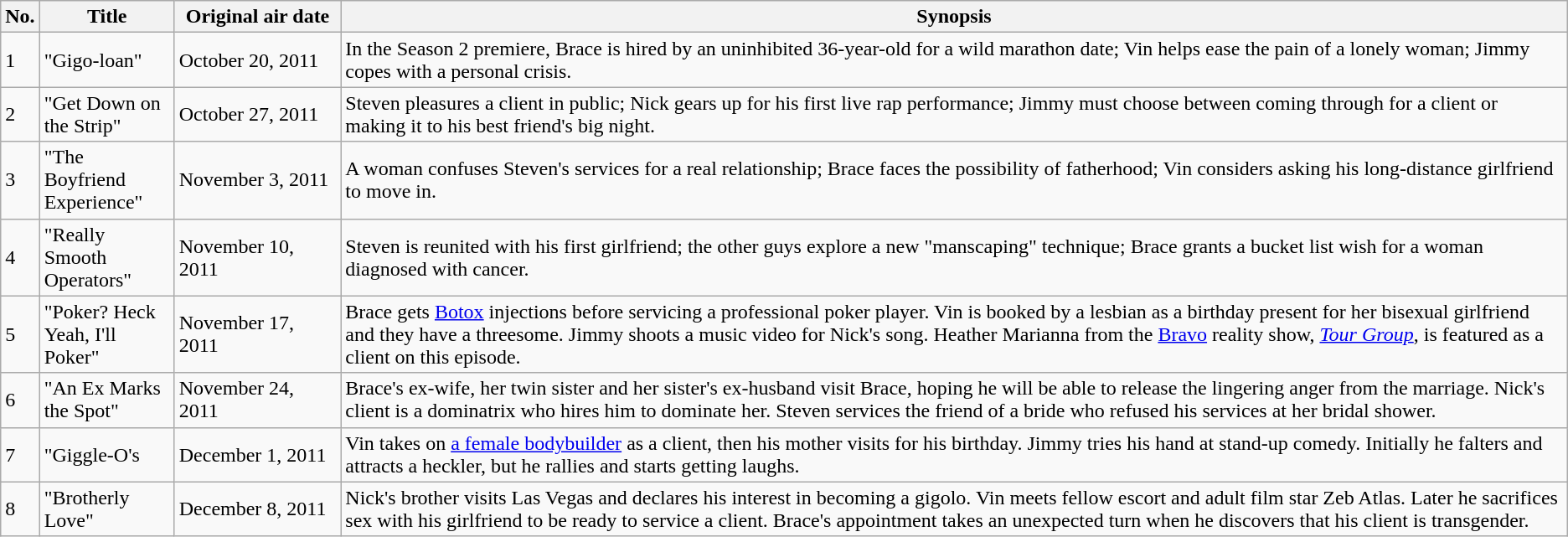<table class="wikitable">
<tr>
<th>No.</th>
<th width=100>Title</th>
<th width=125>Original air date</th>
<th>Synopsis</th>
</tr>
<tr>
<td>1</td>
<td>"Gigo-loan"</td>
<td>October 20, 2011</td>
<td>In the Season 2 premiere, Brace is hired by an uninhibited 36-year-old for a wild marathon date; Vin helps ease the pain of a lonely woman; Jimmy copes with a personal crisis.</td>
</tr>
<tr>
<td>2</td>
<td>"Get Down on the Strip"</td>
<td>October 27, 2011</td>
<td>Steven pleasures a client in public; Nick gears up for his first live rap performance; Jimmy must choose between coming through for a client or making it to his best friend's big night.</td>
</tr>
<tr>
<td>3</td>
<td>"The Boyfriend Experience"</td>
<td>November 3, 2011</td>
<td>A woman confuses Steven's services for a real relationship; Brace faces the possibility of fatherhood; Vin considers asking his long-distance girlfriend to move in.</td>
</tr>
<tr>
<td>4</td>
<td>"Really Smooth Operators"</td>
<td>November 10, 2011</td>
<td>Steven is reunited with his first girlfriend; the other guys explore a new "manscaping" technique; Brace grants a bucket list wish for a woman diagnosed with cancer.</td>
</tr>
<tr>
<td>5</td>
<td>"Poker? Heck Yeah, I'll Poker"</td>
<td>November 17, 2011</td>
<td>Brace gets <a href='#'>Botox</a> injections before servicing a professional poker player. Vin is booked by a lesbian as a birthday present for her bisexual girlfriend and they have a threesome. Jimmy shoots a music video for Nick's song. Heather Marianna from the <a href='#'>Bravo</a> reality show, <em><a href='#'>Tour Group</a></em>, is featured as a client on this episode.</td>
</tr>
<tr>
<td>6</td>
<td>"An Ex Marks the Spot"</td>
<td>November 24, 2011</td>
<td>Brace's ex-wife, her twin sister and her sister's ex-husband visit Brace, hoping he will be able to release the lingering anger from the marriage. Nick's client is a dominatrix who hires him to dominate her. Steven services the friend of a bride who refused his services at her bridal shower.</td>
</tr>
<tr>
<td>7</td>
<td>"Giggle-O's</td>
<td>December 1, 2011</td>
<td>Vin takes on <a href='#'>a female bodybuilder</a> as a client, then his mother visits for his birthday. Jimmy tries his hand at stand-up comedy. Initially he falters and attracts a heckler, but he rallies and starts getting laughs.</td>
</tr>
<tr>
<td>8</td>
<td>"Brotherly Love"</td>
<td>December 8, 2011</td>
<td>Nick's brother visits Las Vegas and declares his interest in becoming a gigolo. Vin meets fellow escort and adult film star Zeb Atlas. Later he sacrifices sex with his girlfriend to be ready to service a client. Brace's appointment takes an unexpected turn when he discovers that his client is transgender.</td>
</tr>
</table>
